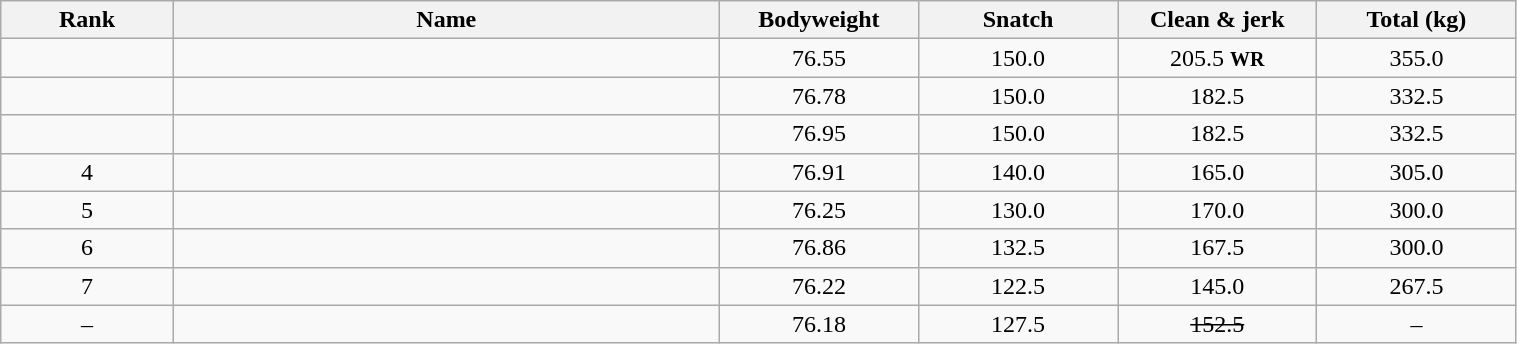<table class="wikitable" style="text-align:center; font-size:100%;" width="80%">
<tr>
<th style="width:6em;">Rank</th>
<th style="width:20em;">Name</th>
<th style="width:7em;">Bodyweight</th>
<th style="width:7em;">Snatch</th>
<th style="width:7em;">Clean & jerk</th>
<th style="width:7em;">Total (kg)</th>
</tr>
<tr>
<td></td>
<td align=left></td>
<td>76.55</td>
<td>150.0</td>
<td>205.5 <small><strong>WR</strong></small></td>
<td>355.0</td>
</tr>
<tr>
<td></td>
<td align=left></td>
<td>76.78</td>
<td>150.0</td>
<td>182.5</td>
<td>332.5</td>
</tr>
<tr>
<td></td>
<td align=left></td>
<td>76.95</td>
<td>150.0</td>
<td>182.5</td>
<td>332.5</td>
</tr>
<tr>
<td>4</td>
<td align=left></td>
<td>76.91</td>
<td>140.0</td>
<td>165.0</td>
<td>305.0</td>
</tr>
<tr>
<td>5</td>
<td align=left></td>
<td>76.25</td>
<td>130.0</td>
<td>170.0</td>
<td>300.0</td>
</tr>
<tr>
<td>6</td>
<td align=left></td>
<td>76.86</td>
<td>132.5</td>
<td>167.5</td>
<td>300.0</td>
</tr>
<tr>
<td>7</td>
<td align=left></td>
<td>76.22</td>
<td>122.5</td>
<td>145.0</td>
<td>267.5</td>
</tr>
<tr>
<td>–</td>
<td align=left></td>
<td>76.18</td>
<td>127.5</td>
<td><s>152.5</s></td>
<td>–</td>
</tr>
</table>
